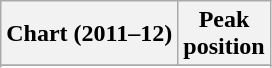<table class="wikitable sortable">
<tr>
<th>Chart (2011–12)</th>
<th>Peak<br>position</th>
</tr>
<tr>
</tr>
<tr>
</tr>
<tr>
</tr>
<tr>
</tr>
<tr>
</tr>
<tr>
</tr>
</table>
